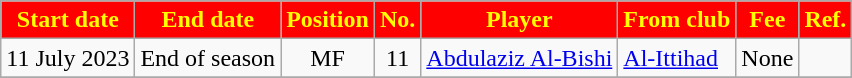<table class="wikitable sortable">
<tr>
<th style="background:red; color:yellow;"><strong>Start date</strong></th>
<th style="background:red; color:yellow;"><strong>End date</strong></th>
<th style="background:red; color:yellow;"><strong>Position</strong></th>
<th style="background:red; color:yellow;"><strong>No.</strong></th>
<th style="background:red; color:yellow;"><strong>Player</strong></th>
<th style="background:red; color:yellow;"><strong>From club</strong></th>
<th style="background:red; color:yellow;"><strong>Fee</strong></th>
<th style="background:red; color:yellow;"><strong>Ref.</strong></th>
</tr>
<tr>
<td>11 July 2023</td>
<td>End of season</td>
<td style="text-align:center;">MF</td>
<td style="text-align:center;">11</td>
<td style="text-align:left;"> <a href='#'>Abdulaziz Al-Bishi</a></td>
<td style="text-align:left;"> <a href='#'>Al-Ittihad</a></td>
<td>None</td>
<td></td>
</tr>
<tr>
</tr>
</table>
